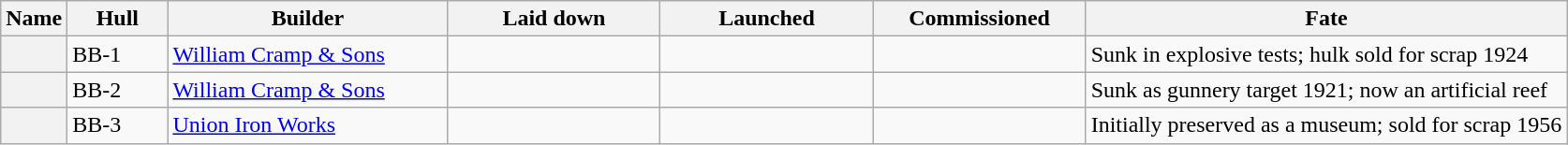<table class="wikitable plainrowheaders sortable" style="margin-right: 0;">
<tr>
<th scope="col">Name</th>
<th scope="col" style="width:  4em;">Hull</th>
<th scope="col" style="width: 12em;">Builder</th>
<th scope="col" style="width:  9em;">Laid down</th>
<th scope="col" style="width:  9em;">Launched</th>
<th scope="col" style="width:  9em;">Commissioned</th>
<th scope="col" class="unsortable">Fate</th>
</tr>
<tr>
<th scope="row"></th>
<td>BB-1</td>
<td><a href='#'>William Cramp & Sons</a></td>
<td></td>
<td></td>
<td></td>
<td>Sunk in explosive tests; hulk sold for scrap 1924</td>
</tr>
<tr>
<th scope="row"></th>
<td>BB-2</td>
<td><a href='#'>William Cramp & Sons</a></td>
<td></td>
<td></td>
<td></td>
<td>Sunk as gunnery target 1921; now an artificial reef</td>
</tr>
<tr>
<th scope="row"></th>
<td>BB-3</td>
<td><a href='#'>Union Iron Works</a></td>
<td></td>
<td></td>
<td></td>
<td>Initially preserved as a museum; sold for scrap 1956</td>
</tr>
</table>
